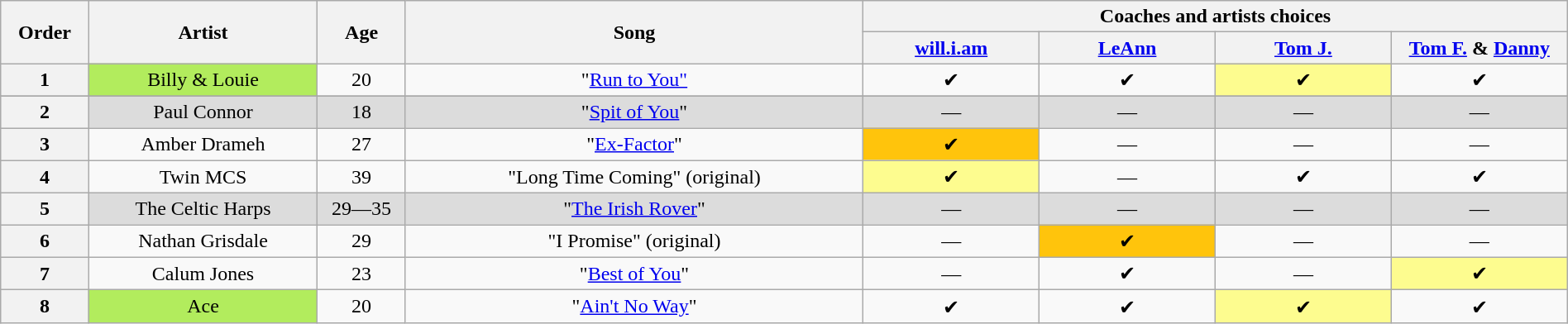<table class="wikitable" style="text-align:center; width:100%;">
<tr>
<th rowspan="2" scope="col" style="width:05%;">Order</th>
<th rowspan="2" scope="col" style="width:13%;">Artist</th>
<th scope="col" rowspan="2" style="width:05%;">Age</th>
<th scope="col" rowspan="2" style="width:26%;">Song</th>
<th scope="col"  colspan="4" style="width:40%;">Coaches and artists choices</th>
</tr>
<tr>
<th style="width:10%;"><a href='#'>will.i.am</a></th>
<th style="width:10%;"><a href='#'>LeAnn</a></th>
<th style="width:10%;"><a href='#'>Tom J.</a></th>
<th style="width:10%;"><a href='#'>Tom F.</a> & <a href='#'>Danny</a></th>
</tr>
<tr>
<th>1</th>
<td style="background:#B2EC5D">Billy & Louie</td>
<td>20</td>
<td>"<a href='#'>Run to You"</a></td>
<td>✔</td>
<td>✔</td>
<td style="background:#fdfc8f">✔</td>
<td>✔</td>
</tr>
<tr>
</tr>
<tr style="background:#DCDCDC">
<th>2</th>
<td scope="row">Paul Connor</td>
<td>18</td>
<td>"<a href='#'>Spit of You</a>"</td>
<td>—</td>
<td>—</td>
<td>—</td>
<td>—</td>
</tr>
<tr>
<th>3</th>
<td scope="row">Amber Drameh</td>
<td>27</td>
<td>"<a href='#'>Ex-Factor</a>"</td>
<td style="background:#ffc40c">✔</td>
<td>—</td>
<td>—</td>
<td>—</td>
</tr>
<tr>
<th>4</th>
<td scope="row">Twin MCS</td>
<td>39</td>
<td>"Long Time Coming" (original)</td>
<td style="background:#fdfc8f">✔</td>
<td>—</td>
<td>✔</td>
<td>✔</td>
</tr>
<tr style="background:#DCDCDC">
<th>5</th>
<td scope="row">The Celtic Harps</td>
<td>29—35</td>
<td>"<a href='#'>The Irish Rover</a>"</td>
<td>—</td>
<td>—</td>
<td>—</td>
<td>—</td>
</tr>
<tr>
<th>6</th>
<td scope="row">Nathan Grisdale</td>
<td>29</td>
<td>"I Promise" (original)</td>
<td>—</td>
<td style="background:#ffc40c">✔</td>
<td>—</td>
<td>—</td>
</tr>
<tr>
<th>7</th>
<td scope="row">Calum Jones</td>
<td>23</td>
<td>"<a href='#'>Best of You</a>"</td>
<td>—</td>
<td>✔</td>
<td>—</td>
<td style="background:#fdfc8f">✔</td>
</tr>
<tr>
<th>8</th>
<td style="background:#B2EC5D">Ace</td>
<td>20</td>
<td>"<a href='#'>Ain't No Way</a>"</td>
<td>✔</td>
<td>✔</td>
<td style="background:#fdfc8f">✔</td>
<td>✔</td>
</tr>
</table>
